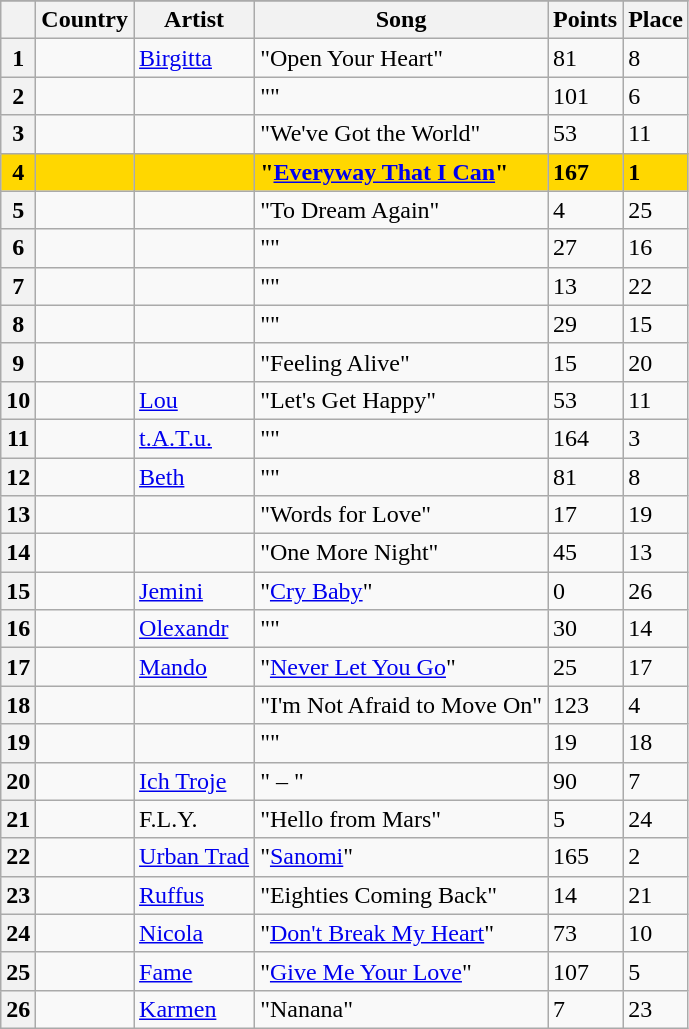<table class="sortable wikitable plainrowheaders">
<tr>
</tr>
<tr>
<th scope="col"></th>
<th scope="col">Country</th>
<th scope="col">Artist</th>
<th scope="col">Song</th>
<th scope="col">Points</th>
<th scope="col">Place</th>
</tr>
<tr>
<th scope="row" style="text-align:center;">1</th>
<td></td>
<td><a href='#'>Birgitta</a></td>
<td>"Open Your Heart"</td>
<td>81</td>
<td>8</td>
</tr>
<tr>
<th scope="row" style="text-align:center;">2</th>
<td></td>
<td></td>
<td>""</td>
<td>101</td>
<td>6</td>
</tr>
<tr>
<th scope="row" style="text-align:center;">3</th>
<td></td>
<td></td>
<td>"We've Got the World"</td>
<td>53</td>
<td>11</td>
</tr>
<tr style="font-weight:bold; background:gold;">
<th scope="row" style="text-align:center; font-weight:bold; background:gold;">4</th>
<td></td>
<td></td>
<td>"<a href='#'>Everyway That I Can</a>"</td>
<td>167</td>
<td>1</td>
</tr>
<tr>
<th scope="row" style="text-align:center;">5</th>
<td></td>
<td></td>
<td>"To Dream Again"</td>
<td>4</td>
<td>25</td>
</tr>
<tr>
<th scope="row" style="text-align:center;">6</th>
<td></td>
<td></td>
<td>""</td>
<td>27</td>
<td>16</td>
</tr>
<tr>
<th scope="row" style="text-align:center;">7</th>
<td></td>
<td></td>
<td>""</td>
<td>13</td>
<td>22</td>
</tr>
<tr>
<th scope="row" style="text-align:center;">8</th>
<td></td>
<td></td>
<td>""</td>
<td>29</td>
<td>15</td>
</tr>
<tr>
<th scope="row" style="text-align:center;">9</th>
<td></td>
<td></td>
<td>"Feeling Alive"</td>
<td>15</td>
<td>20</td>
</tr>
<tr>
<th scope="row" style="text-align:center;">10</th>
<td></td>
<td><a href='#'>Lou</a></td>
<td>"Let's Get Happy"</td>
<td>53</td>
<td>11</td>
</tr>
<tr>
<th scope="row" style="text-align:center;">11</th>
<td></td>
<td data-sort-value="tATu"><a href='#'>t.A.T.u.</a></td>
<td>""</td>
<td>164</td>
<td>3</td>
</tr>
<tr>
<th scope="row" style="text-align:center;">12</th>
<td></td>
<td><a href='#'>Beth</a></td>
<td>""</td>
<td>81</td>
<td>8</td>
</tr>
<tr>
<th scope="row" style="text-align:center;">13</th>
<td></td>
<td></td>
<td>"Words for Love"</td>
<td>17</td>
<td>19</td>
</tr>
<tr>
<th scope="row" style="text-align:center;">14</th>
<td></td>
<td></td>
<td>"One More Night"</td>
<td>45</td>
<td>13</td>
</tr>
<tr>
<th scope="row" style="text-align:center;">15</th>
<td></td>
<td><a href='#'>Jemini</a></td>
<td>"<a href='#'>Cry Baby</a>"</td>
<td>0</td>
<td>26</td>
</tr>
<tr>
<th scope="row" style="text-align:center;">16</th>
<td></td>
<td><a href='#'>Olexandr</a></td>
<td>""</td>
<td>30</td>
<td>14</td>
</tr>
<tr>
<th scope="row" style="text-align:center;">17</th>
<td></td>
<td><a href='#'>Mando</a></td>
<td>"<a href='#'>Never Let You Go</a>"</td>
<td>25</td>
<td>17</td>
</tr>
<tr>
<th scope="row" style="text-align:center;">18</th>
<td></td>
<td></td>
<td>"I'm Not Afraid to Move On"</td>
<td>123</td>
<td>4</td>
</tr>
<tr>
<th scope="row" style="text-align:center;">19</th>
<td></td>
<td></td>
<td>""</td>
<td>19</td>
<td>18</td>
</tr>
<tr>
<th scope="row" style="text-align:center;">20</th>
<td></td>
<td><a href='#'>Ich Troje</a></td>
<td>" – "</td>
<td>90</td>
<td>7</td>
</tr>
<tr>
<th scope="row" style="text-align:center;">21</th>
<td></td>
<td data-sort-value="FLY">F.L.Y.</td>
<td>"Hello from Mars"</td>
<td>5</td>
<td>24</td>
</tr>
<tr>
<th scope="row" style="text-align:center;">22</th>
<td></td>
<td><a href='#'>Urban Trad</a></td>
<td>"<a href='#'>Sanomi</a>"</td>
<td>165</td>
<td>2</td>
</tr>
<tr>
<th scope="row" style="text-align:center;">23</th>
<td></td>
<td><a href='#'>Ruffus</a></td>
<td>"Eighties Coming Back"</td>
<td>14</td>
<td>21</td>
</tr>
<tr>
<th scope="row" style="text-align:center;">24</th>
<td></td>
<td><a href='#'>Nicola</a></td>
<td>"<a href='#'>Don't Break My Heart</a>"</td>
<td>73</td>
<td>10</td>
</tr>
<tr>
<th scope="row" style="text-align:center;">25</th>
<td></td>
<td><a href='#'>Fame</a></td>
<td>"<a href='#'>Give Me Your Love</a>"</td>
<td>107</td>
<td>5</td>
</tr>
<tr>
<th scope="row" style="text-align:center;">26</th>
<td></td>
<td><a href='#'>Karmen</a></td>
<td>"Nanana"</td>
<td>7</td>
<td>23</td>
</tr>
</table>
